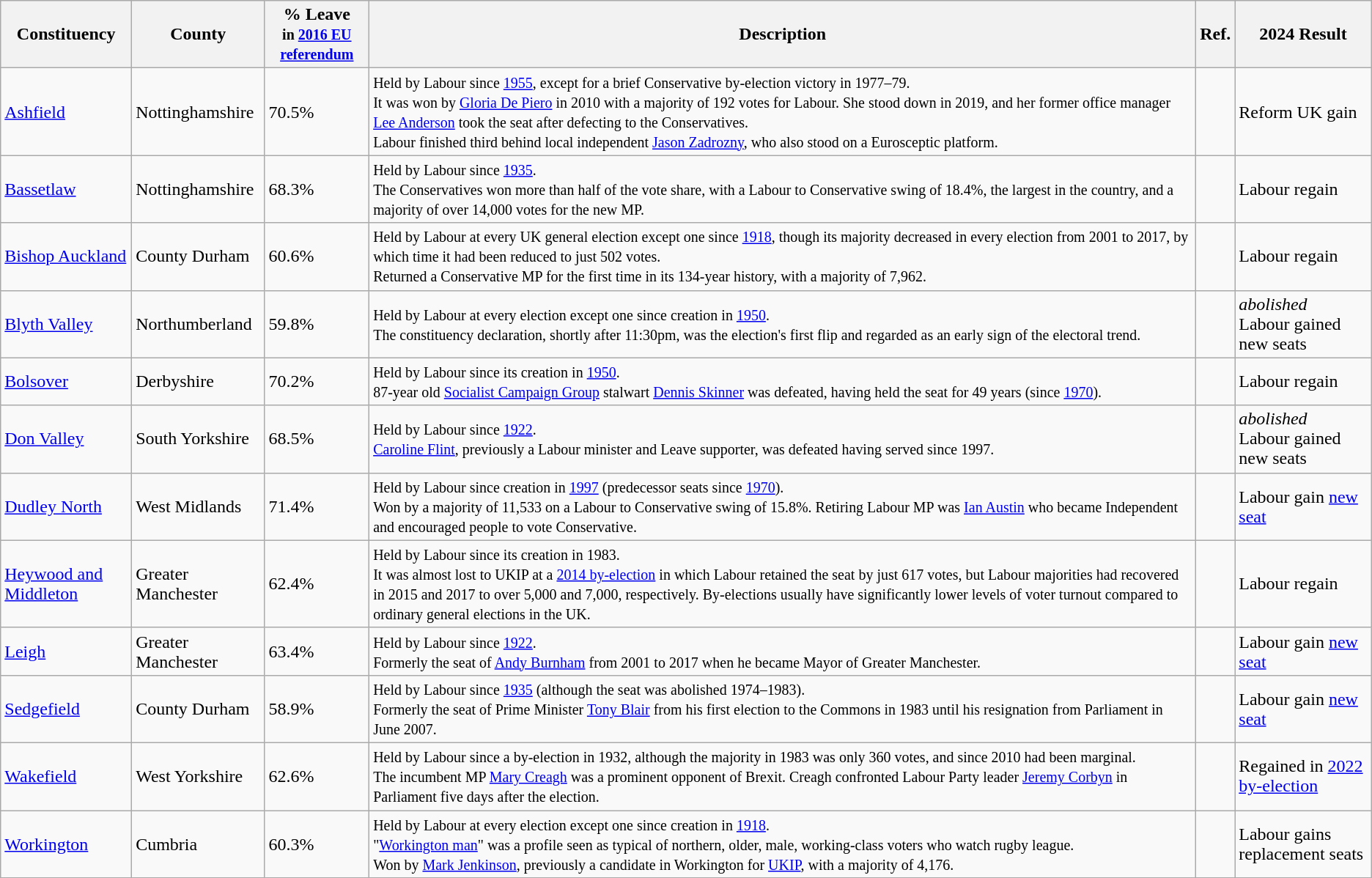<table class="wikitable sortable">
<tr>
<th>Constituency</th>
<th>County</th>
<th>% Leave<br><small>in <a href='#'>2016 EU referendum</a></small></th>
<th class="unsortable" style=min-width:20em>Description</th>
<th class="unsortable">Ref.</th>
<th>2024 Result</th>
</tr>
<tr>
<td><a href='#'>Ashfield</a></td>
<td>Nottinghamshire</td>
<td>70.5%</td>
<td><small>Held by Labour since <a href='#'>1955</a>, except for a brief Conservative by-election victory in 1977–79.<br>It was won by <a href='#'>Gloria De Piero</a> in 2010 with a majority of 192 votes for Labour. She stood down in 2019, and her former office manager <a href='#'>Lee Anderson</a> took the seat after defecting to the Conservatives.<br>Labour finished third behind local independent <a href='#'>Jason Zadrozny</a>, who also stood on a Eurosceptic platform.</small></td>
<td></td>
<td>Reform UK gain</td>
</tr>
<tr>
<td><a href='#'>Bassetlaw</a></td>
<td>Nottinghamshire</td>
<td>68.3%</td>
<td><small>Held by Labour since <a href='#'>1935</a>.<br>The Conservatives won more than half of the vote share, with a Labour to Conservative swing of 18.4%, the largest in the country, and a majority of over 14,000 votes for the new MP.</small></td>
<td></td>
<td>Labour regain</td>
</tr>
<tr>
<td><a href='#'>Bishop Auckland</a></td>
<td>County Durham</td>
<td>60.6%</td>
<td><small>Held by Labour at every UK general election except one since <a href='#'>1918</a>, though its majority decreased in every election from 2001 to 2017, by which time it had been reduced to just 502 votes.<br>Returned a Conservative MP for the first time in its 134-year history, with a majority of 7,962.</small></td>
<td></td>
<td>Labour regain</td>
</tr>
<tr>
<td><a href='#'>Blyth Valley</a></td>
<td>Northumberland</td>
<td>59.8%</td>
<td><small>Held by Labour at every election except one since creation in <a href='#'>1950</a>.<br>The constituency declaration, shortly after 11:30pm, was the election's first flip and regarded as an early sign of the electoral trend.</small></td>
<td></td>
<td><em>abolished</em><br>Labour gained new seats</td>
</tr>
<tr>
<td><a href='#'>Bolsover</a></td>
<td>Derbyshire</td>
<td>70.2%</td>
<td><small>Held by Labour since its creation in <a href='#'>1950</a>.<br> 87-year old <a href='#'>Socialist Campaign Group</a> stalwart <a href='#'>Dennis Skinner</a> was defeated, having held the seat for 49 years (since <a href='#'>1970</a>).</small></td>
<td></td>
<td>Labour regain</td>
</tr>
<tr>
<td><a href='#'>Don Valley</a></td>
<td>South Yorkshire</td>
<td>68.5%</td>
<td><small>Held by Labour since <a href='#'>1922</a>.<br><a href='#'>Caroline Flint</a>, previously a Labour minister and Leave supporter, was defeated having served since 1997.</small></td>
<td></td>
<td><em>abolished</em><br>Labour gained new seats</td>
</tr>
<tr>
<td><a href='#'>Dudley North</a></td>
<td>West Midlands</td>
<td>71.4%</td>
<td><small>Held by Labour since creation in <a href='#'>1997</a> (predecessor seats since <a href='#'>1970</a>).<br>Won by a majority of 11,533 on a Labour to Conservative swing of 15.8%. Retiring Labour MP was <a href='#'>Ian Austin</a> who became Independent and encouraged people to vote Conservative.</small></td>
<td></td>
<td>Labour gain <a href='#'>new seat</a></td>
</tr>
<tr>
<td><a href='#'>Heywood and Middleton</a></td>
<td>Greater Manchester</td>
<td>62.4%</td>
<td><small>Held by Labour since its creation in 1983.<br>It was almost lost to UKIP at a <a href='#'>2014 by-election</a> in which Labour retained the seat by just 617 votes, but Labour majorities had recovered in 2015 and 2017 to over 5,000 and 7,000, respectively. By-elections usually have significantly lower levels of voter turnout compared to ordinary general elections in the UK.</small></td>
<td></td>
<td>Labour regain</td>
</tr>
<tr>
<td><a href='#'>Leigh</a></td>
<td>Greater Manchester</td>
<td>63.4%</td>
<td><small>Held by Labour since <a href='#'>1922</a>.<br>Formerly the seat of <a href='#'>Andy Burnham</a> from 2001 to 2017 when he became Mayor of Greater Manchester.</small></td>
<td></td>
<td>Labour gain <a href='#'>new seat</a></td>
</tr>
<tr>
<td><a href='#'>Sedgefield</a></td>
<td>County Durham</td>
<td>58.9%</td>
<td><small>Held by Labour since <a href='#'>1935</a> (although the seat was abolished 1974–1983).<br>Formerly the seat of Prime Minister <a href='#'>Tony Blair</a> from his first election to the Commons in 1983 until his resignation from Parliament in June 2007.</small></td>
<td></td>
<td>Labour gain <a href='#'>new seat</a></td>
</tr>
<tr>
<td><a href='#'>Wakefield</a></td>
<td>West Yorkshire</td>
<td>62.6%</td>
<td><small>Held by Labour since a by-election in 1932, although the majority in 1983 was only 360 votes, and since 2010 had been marginal.<br>The incumbent MP <a href='#'>Mary Creagh</a> was a prominent opponent of Brexit. Creagh confronted Labour Party leader <a href='#'>Jeremy Corbyn</a> in Parliament five days after the election.</small></td>
<td></td>
<td>Regained in <a href='#'>2022 by-election</a></td>
</tr>
<tr>
<td><a href='#'>Workington</a></td>
<td>Cumbria</td>
<td>60.3%</td>
<td><small>Held by Labour at every election except one since creation in <a href='#'>1918</a>.<br>"<a href='#'>Workington man</a>" was a profile seen as typical of northern, older, male, working-class voters who watch rugby league.<br>Won by <a href='#'>Mark Jenkinson</a>, previously a candidate in Workington for <a href='#'>UKIP</a>, with a majority of 4,176.</small></td>
<td></td>
<td>Labour gains replacement seats</td>
</tr>
</table>
